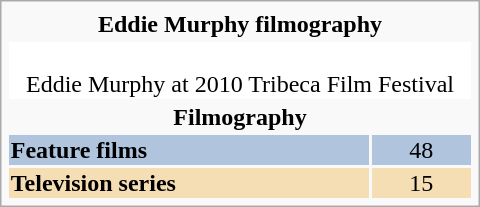<table class="infobox" style="width: 20em; text-align: left; font-size: 100%; vertical-align: middle; background-color: #white;">
<tr>
<th colspan="2" style="text-align:center;">Eddie Murphy filmography</th>
</tr>
<tr style="background:white;">
<td colspan="3" style="text-align:center;"> <br>Eddie Murphy at 2010 Tribeca Film Festival</td>
</tr>
<tr>
<th colspan="2" style="text-align:center;">Filmography</th>
</tr>
<tr>
<th style="background:#B0C4DE;">Feature films</th>
<td colspan="2" style="background:#b0c4de; text-align:center; width:50px;">48</td>
</tr>
<tr>
<th style="background:wheat;">Television series</th>
<td colspan="2" style="background:wheat; text-align:center; width:50px;">15</td>
</tr>
</table>
